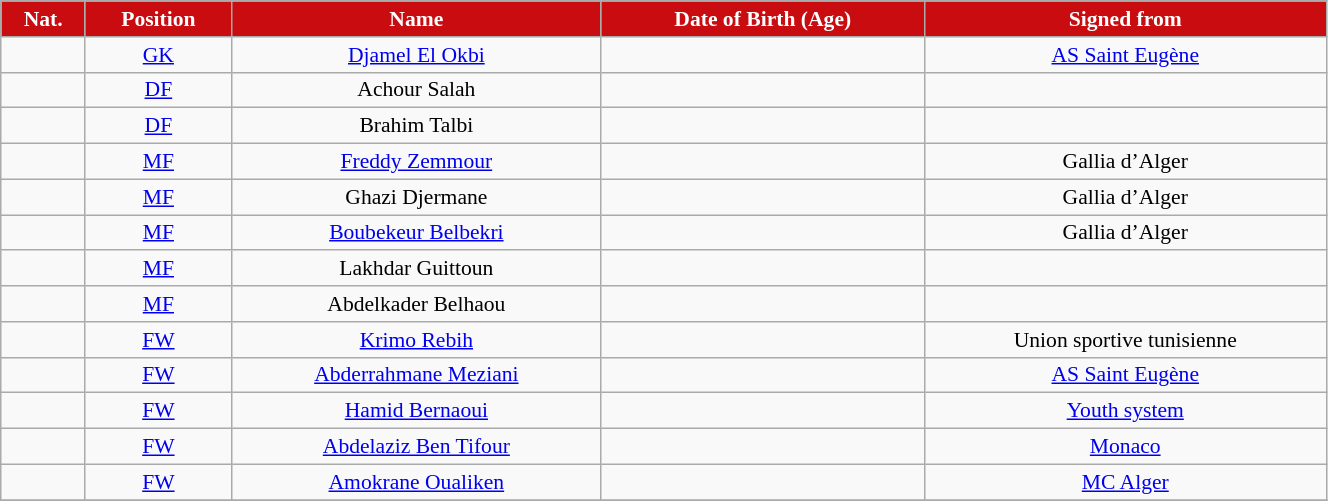<table class="wikitable" style="text-align:center; font-size:90%; width:70%">
<tr>
<th style="background:#c90c0f; color:white; text-align:center;">Nat.</th>
<th style="background:#c90c0f; color:white; text-align:center;">Position</th>
<th style="background:#c90c0f; color:white; text-align:center;">Name</th>
<th style="background:#c90c0f; color:white; text-align:center;">Date of Birth (Age)</th>
<th style="background:#c90c0f; color:white; text-align:center;">Signed from</th>
</tr>
<tr>
<td></td>
<td><a href='#'>GK</a></td>
<td><a href='#'>Djamel El Okbi</a></td>
<td></td>
<td> <a href='#'>AS Saint Eugène</a></td>
</tr>
<tr>
<td></td>
<td><a href='#'>DF</a></td>
<td>Achour Salah</td>
<td></td>
<td></td>
</tr>
<tr>
<td></td>
<td><a href='#'>DF</a></td>
<td>Brahim Talbi</td>
<td></td>
<td></td>
</tr>
<tr>
<td></td>
<td><a href='#'>MF</a></td>
<td><a href='#'>Freddy Zemmour</a></td>
<td></td>
<td> Gallia d’Alger</td>
</tr>
<tr>
<td></td>
<td><a href='#'>MF</a></td>
<td>Ghazi Djermane</td>
<td></td>
<td> Gallia d’Alger</td>
</tr>
<tr>
<td></td>
<td><a href='#'>MF</a></td>
<td><a href='#'>Boubekeur Belbekri</a></td>
<td></td>
<td> Gallia d’Alger</td>
</tr>
<tr>
<td></td>
<td><a href='#'>MF</a></td>
<td>Lakhdar Guittoun</td>
<td></td>
<td></td>
</tr>
<tr>
<td></td>
<td><a href='#'>MF</a></td>
<td>Abdelkader Belhaou</td>
<td></td>
<td></td>
</tr>
<tr>
<td></td>
<td><a href='#'>FW</a></td>
<td><a href='#'>Krimo Rebih</a></td>
<td></td>
<td> Union sportive tunisienne</td>
</tr>
<tr>
<td></td>
<td><a href='#'>FW</a></td>
<td><a href='#'>Abderrahmane Meziani</a></td>
<td></td>
<td> <a href='#'>AS Saint Eugène</a></td>
</tr>
<tr>
<td></td>
<td><a href='#'>FW</a></td>
<td><a href='#'>Hamid Bernaoui</a></td>
<td></td>
<td><a href='#'>Youth system</a></td>
</tr>
<tr>
<td></td>
<td><a href='#'>FW</a></td>
<td><a href='#'>Abdelaziz Ben Tifour</a></td>
<td></td>
<td> <a href='#'>Monaco</a></td>
</tr>
<tr>
<td></td>
<td><a href='#'>FW</a></td>
<td><a href='#'>Amokrane Oualiken</a></td>
<td></td>
<td> <a href='#'>MC Alger</a></td>
</tr>
<tr>
</tr>
</table>
